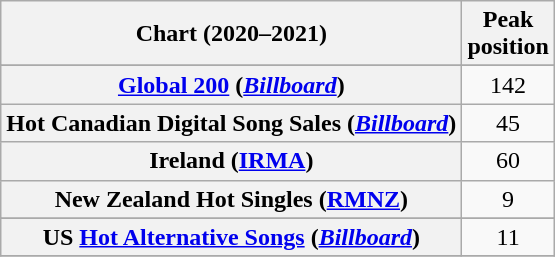<table class="wikitable sortable plainrowheaders" style="text-align:center">
<tr>
<th scope="col">Chart (2020–2021)</th>
<th scope="col">Peak<br>position</th>
</tr>
<tr>
</tr>
<tr>
<th scope="row"><a href='#'>Global 200</a> (<em><a href='#'>Billboard</a></em>)</th>
<td>142</td>
</tr>
<tr>
<th scope="row">Hot Canadian Digital Song Sales (<em><a href='#'>Billboard</a></em>)</th>
<td>45</td>
</tr>
<tr>
<th scope="row">Ireland (<a href='#'>IRMA</a>)</th>
<td>60</td>
</tr>
<tr>
<th scope="row">New Zealand Hot Singles (<a href='#'>RMNZ</a>)</th>
<td>9</td>
</tr>
<tr>
</tr>
<tr>
</tr>
<tr>
</tr>
<tr>
</tr>
<tr>
</tr>
<tr>
</tr>
<tr>
</tr>
<tr>
<th scope="row">US <a href='#'>Hot Alternative Songs</a> (<em><a href='#'>Billboard</a></em>)</th>
<td>11</td>
</tr>
<tr>
</tr>
</table>
